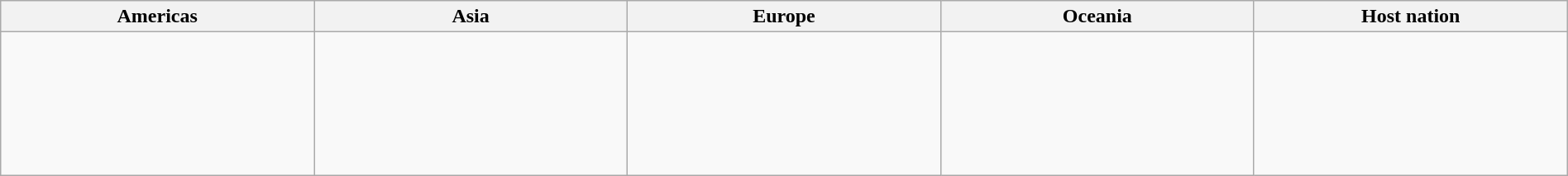<table class=wikitable width=100%>
<tr>
<th width=16%>Americas</th>
<th width=16%>Asia</th>
<th width=16%>Europe</th>
<th width=16%>Oceania</th>
<th width=16%>Host nation</th>
</tr>
<tr valign=top>
<td><br><br></td>
<td><br><br><br></td>
<td><br><br><br><br><br><br></td>
<td></td>
<td></td>
</tr>
</table>
